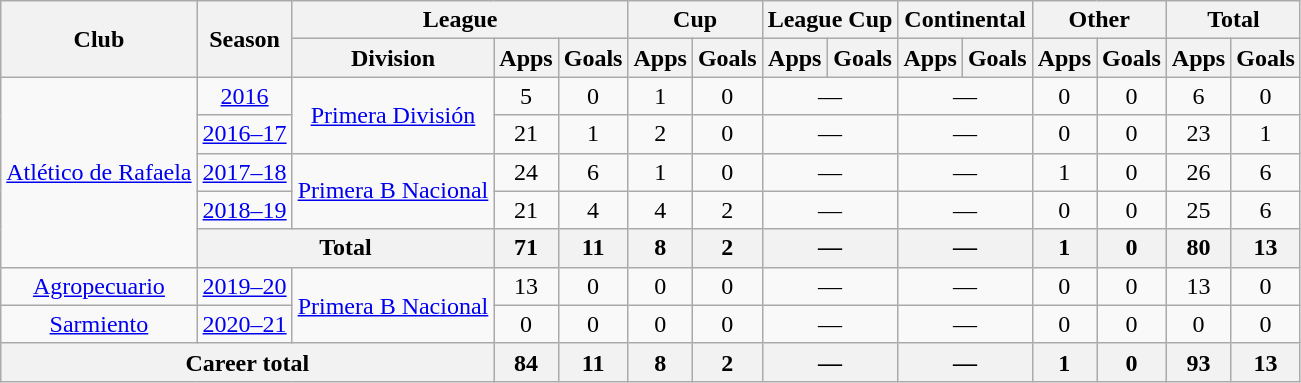<table class="wikitable" style="text-align:center">
<tr>
<th rowspan="2">Club</th>
<th rowspan="2">Season</th>
<th colspan="3">League</th>
<th colspan="2">Cup</th>
<th colspan="2">League Cup</th>
<th colspan="2">Continental</th>
<th colspan="2">Other</th>
<th colspan="2">Total</th>
</tr>
<tr>
<th>Division</th>
<th>Apps</th>
<th>Goals</th>
<th>Apps</th>
<th>Goals</th>
<th>Apps</th>
<th>Goals</th>
<th>Apps</th>
<th>Goals</th>
<th>Apps</th>
<th>Goals</th>
<th>Apps</th>
<th>Goals</th>
</tr>
<tr>
<td rowspan="5"><a href='#'>Atlético de Rafaela</a></td>
<td><a href='#'>2016</a></td>
<td rowspan="2"><a href='#'>Primera División</a></td>
<td>5</td>
<td>0</td>
<td>1</td>
<td>0</td>
<td colspan="2">—</td>
<td colspan="2">—</td>
<td>0</td>
<td>0</td>
<td>6</td>
<td>0</td>
</tr>
<tr>
<td><a href='#'>2016–17</a></td>
<td>21</td>
<td>1</td>
<td>2</td>
<td>0</td>
<td colspan="2">—</td>
<td colspan="2">—</td>
<td>0</td>
<td>0</td>
<td>23</td>
<td>1</td>
</tr>
<tr>
<td><a href='#'>2017–18</a></td>
<td rowspan="2"><a href='#'>Primera B Nacional</a></td>
<td>24</td>
<td>6</td>
<td>1</td>
<td>0</td>
<td colspan="2">—</td>
<td colspan="2">—</td>
<td>1</td>
<td>0</td>
<td>26</td>
<td>6</td>
</tr>
<tr>
<td><a href='#'>2018–19</a></td>
<td>21</td>
<td>4</td>
<td>4</td>
<td>2</td>
<td colspan="2">—</td>
<td colspan="2">—</td>
<td>0</td>
<td>0</td>
<td>25</td>
<td>6</td>
</tr>
<tr>
<th colspan="2">Total</th>
<th>71</th>
<th>11</th>
<th>8</th>
<th>2</th>
<th colspan="2">—</th>
<th colspan="2">—</th>
<th>1</th>
<th>0</th>
<th>80</th>
<th>13</th>
</tr>
<tr>
<td rowspan="1"><a href='#'>Agropecuario</a></td>
<td><a href='#'>2019–20</a></td>
<td rowspan="2"><a href='#'>Primera B Nacional</a></td>
<td>13</td>
<td>0</td>
<td>0</td>
<td>0</td>
<td colspan="2">—</td>
<td colspan="2">—</td>
<td>0</td>
<td>0</td>
<td>13</td>
<td>0</td>
</tr>
<tr>
<td rowspan="1"><a href='#'>Sarmiento</a></td>
<td><a href='#'>2020–21</a></td>
<td>0</td>
<td>0</td>
<td>0</td>
<td>0</td>
<td colspan="2">—</td>
<td colspan="2">—</td>
<td>0</td>
<td>0</td>
<td>0</td>
<td>0</td>
</tr>
<tr>
<th colspan="3">Career total</th>
<th>84</th>
<th>11</th>
<th>8</th>
<th>2</th>
<th colspan="2">—</th>
<th colspan="2">—</th>
<th>1</th>
<th>0</th>
<th>93</th>
<th>13</th>
</tr>
</table>
